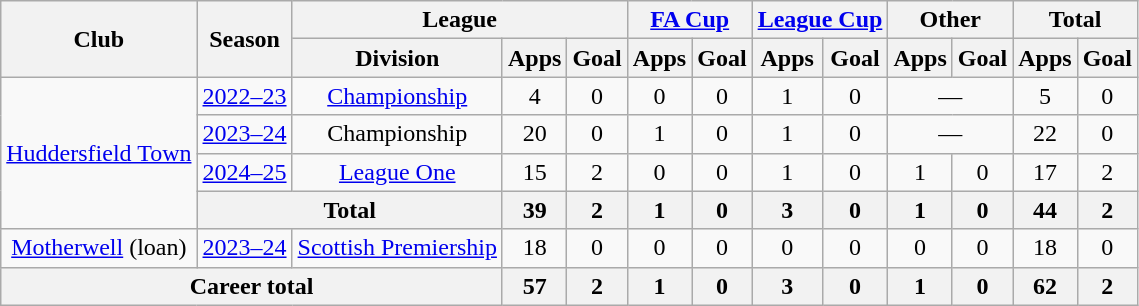<table class="wikitable" style="text-align:center">
<tr>
<th rowspan="2">Club</th>
<th rowspan="2">Season</th>
<th colspan="3">League</th>
<th colspan="2"><a href='#'>FA Cup</a></th>
<th colspan="2"><a href='#'>League Cup</a></th>
<th colspan="2">Other</th>
<th colspan="2">Total</th>
</tr>
<tr>
<th>Division</th>
<th>Apps</th>
<th>Goal</th>
<th>Apps</th>
<th>Goal</th>
<th>Apps</th>
<th>Goal</th>
<th>Apps</th>
<th>Goal</th>
<th>Apps</th>
<th>Goal</th>
</tr>
<tr>
<td rowspan="4"><a href='#'>Huddersfield Town</a></td>
<td><a href='#'>2022–23</a></td>
<td><a href='#'>Championship</a></td>
<td>4</td>
<td>0</td>
<td>0</td>
<td>0</td>
<td>1</td>
<td>0</td>
<td colspan="2">—</td>
<td>5</td>
<td>0</td>
</tr>
<tr>
<td><a href='#'>2023–24</a></td>
<td>Championship</td>
<td>20</td>
<td>0</td>
<td>1</td>
<td>0</td>
<td>1</td>
<td>0</td>
<td colspan="2">—</td>
<td>22</td>
<td>0</td>
</tr>
<tr>
<td><a href='#'>2024–25</a></td>
<td><a href='#'>League One</a></td>
<td>15</td>
<td>2</td>
<td>0</td>
<td>0</td>
<td>1</td>
<td>0</td>
<td>1</td>
<td>0</td>
<td>17</td>
<td>2</td>
</tr>
<tr>
<th colspan="2">Total</th>
<th>39</th>
<th>2</th>
<th>1</th>
<th>0</th>
<th>3</th>
<th>0</th>
<th>1</th>
<th>0</th>
<th>44</th>
<th>2</th>
</tr>
<tr>
<td><a href='#'>Motherwell</a> (loan)</td>
<td><a href='#'>2023–24</a></td>
<td><a href='#'>Scottish Premiership</a></td>
<td>18</td>
<td>0</td>
<td>0</td>
<td>0</td>
<td>0</td>
<td>0</td>
<td>0</td>
<td>0</td>
<td>18</td>
<td>0</td>
</tr>
<tr>
<th colspan="3">Career total</th>
<th>57</th>
<th>2</th>
<th>1</th>
<th>0</th>
<th>3</th>
<th>0</th>
<th>1</th>
<th>0</th>
<th>62</th>
<th>2</th>
</tr>
</table>
